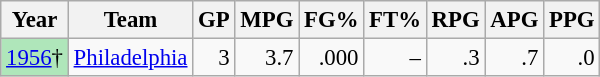<table class="wikitable sortable" style="font-size:95%; text-align:right;">
<tr>
<th>Year</th>
<th>Team</th>
<th>GP</th>
<th>MPG</th>
<th>FG%</th>
<th>FT%</th>
<th>RPG</th>
<th>APG</th>
<th>PPG</th>
</tr>
<tr>
<td style="text-align:left;background:#afe6ba;"><a href='#'>1956</a>†</td>
<td style="text-align:left;"><a href='#'>Philadelphia</a></td>
<td>3</td>
<td>3.7</td>
<td>.000</td>
<td>–</td>
<td>.3</td>
<td>.7</td>
<td>.0</td>
</tr>
</table>
